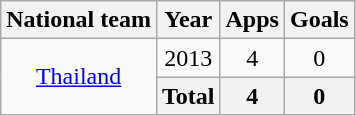<table class="wikitable" style="text-align:center">
<tr>
<th>National team</th>
<th>Year</th>
<th>Apps</th>
<th>Goals</th>
</tr>
<tr>
<td rowspan="5" valign="center"><a href='#'>Thailand</a></td>
<td>2013</td>
<td>4</td>
<td>0</td>
</tr>
<tr>
<th>Total</th>
<th>4</th>
<th>0</th>
</tr>
</table>
